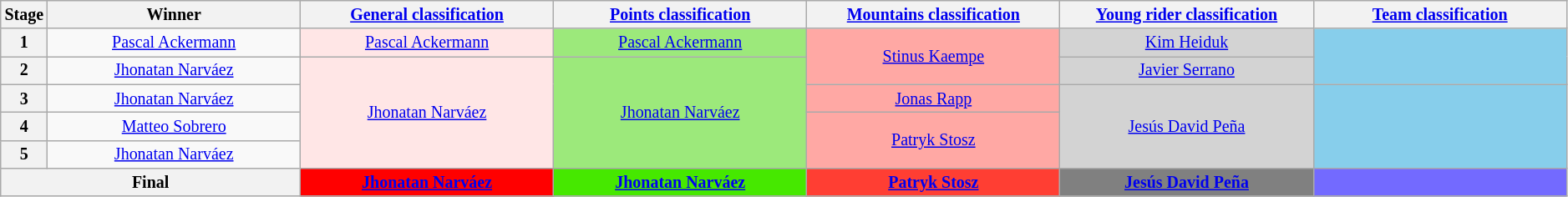<table class="wikitable" style="text-align: center; font-size:smaller;">
<tr>
<th scope="col" width="1%">Stage</th>
<th scope="col" width="16.5%">Winner</th>
<th scope="col" width="16.5%"><a href='#'>General classification</a><br></th>
<th scope="col" width="16.5%"><a href='#'>Points classification</a><br></th>
<th scope="col" width="16.5%"><a href='#'>Mountains classification</a><br></th>
<th scope="col" width="16.5%"><a href='#'>Young rider classification</a><br></th>
<th scope="col" width="16.5%"><a href='#'>Team classification</a></th>
</tr>
<tr>
<th>1</th>
<td><a href='#'>Pascal Ackermann</a></td>
<td style="background:#FFE6E6;"><a href='#'>Pascal Ackermann</a></td>
<td style="background:#9CE97B;"><a href='#'>Pascal Ackermann</a></td>
<td style="background:#FFA8A4;" rowspan="2"><a href='#'>Stinus Kaempe</a></td>
<td style="background:lightgrey;"><a href='#'>Kim Heiduk</a></td>
<td style="background:skyblue;" rowspan="2"></td>
</tr>
<tr>
<th>2</th>
<td><a href='#'>Jhonatan Narváez</a></td>
<td style="background:#FFE6E6;" rowspan="4"><a href='#'>Jhonatan Narváez</a></td>
<td style="background:#9CE97B;" rowspan="4"><a href='#'>Jhonatan Narváez</a></td>
<td style="background:lightgrey;"><a href='#'>Javier Serrano</a></td>
</tr>
<tr>
<th>3</th>
<td><a href='#'>Jhonatan Narváez</a></td>
<td style="background:#FFA8A4;"><a href='#'>Jonas Rapp</a></td>
<td style="background:lightgrey;" rowspan="3"><a href='#'>Jesús David Peña</a></td>
<td style="background:skyblue;" rowspan="3"></td>
</tr>
<tr>
<th>4</th>
<td><a href='#'>Matteo Sobrero</a></td>
<td style="background:#FFA8A4;" rowspan="2"><a href='#'>Patryk Stosz</a></td>
</tr>
<tr>
<th>5</th>
<td><a href='#'>Jhonatan Narváez</a></td>
</tr>
<tr>
<th colspan="2">Final</th>
<th style="background:#f00;"><a href='#'>Jhonatan Narváez</a></th>
<th style="background:#46E800;"><a href='#'>Jhonatan Narváez</a></th>
<th style="background:#FF3E33;"><a href='#'>Patryk Stosz</a></th>
<th style="background:gray;"><a href='#'>Jesús David Peña</a></th>
<th style="background:#736aff;"></th>
</tr>
</table>
